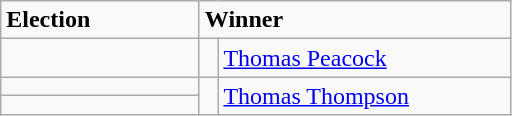<table class="wikitable">
<tr>
<td width=125><strong>Election</strong></td>
<td width=200 colspan=2><strong>Winner</strong></td>
</tr>
<tr>
<td></td>
<td width=5 rowspan=1 bgcolor=></td>
<td rowspan=1><a href='#'>Thomas Peacock</a></td>
</tr>
<tr>
<td></td>
<td rowspan=2 bgcolor=></td>
<td rowspan=2><a href='#'>Thomas Thompson</a></td>
</tr>
<tr>
<td></td>
</tr>
</table>
